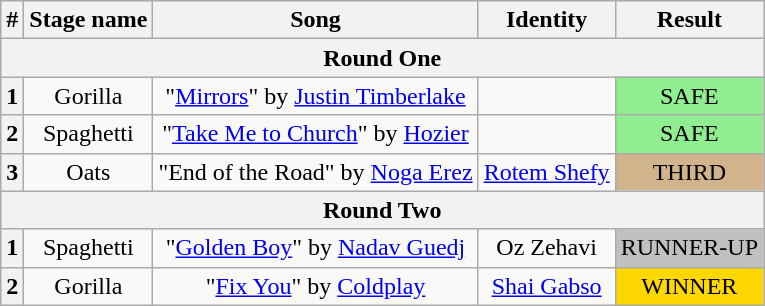<table class="wikitable plainrowheaders" style="text-align: center;">
<tr>
<th>#</th>
<th>Stage name</th>
<th>Song</th>
<th>Identity</th>
<th>Result</th>
</tr>
<tr>
<th colspan="5">Round One</th>
</tr>
<tr>
<th>1</th>
<td>Gorilla</td>
<td>"<a href='#'>Mirrors</a>" by <a href='#'>Justin Timberlake</a></td>
<td></td>
<td bgcolor="lightgreen">SAFE</td>
</tr>
<tr>
<th>2</th>
<td>Spaghetti</td>
<td>"<a href='#'>Take Me to Church</a>" by <a href='#'>Hozier</a></td>
<td></td>
<td bgcolor="lightgreen">SAFE</td>
</tr>
<tr>
<th>3</th>
<td>Oats</td>
<td>"End of the Road" by <a href='#'>Noga Erez</a></td>
<td><a href='#'>Rotem Shefy</a></td>
<td bgcolor="tan">THIRD</td>
</tr>
<tr>
<th colspan="5">Round Two</th>
</tr>
<tr>
<th>1</th>
<td>Spaghetti</td>
<td>"<a href='#'>Golden Boy</a>" by <a href='#'>Nadav Guedj</a></td>
<td>Oz Zehavi</td>
<td bgcolor="silver">RUNNER-UP</td>
</tr>
<tr>
<th>2</th>
<td>Gorilla</td>
<td>"<a href='#'>Fix You</a>" by <a href='#'>Coldplay</a></td>
<td><a href='#'>Shai Gabso</a></td>
<td bgcolor="gold">WINNER</td>
</tr>
</table>
